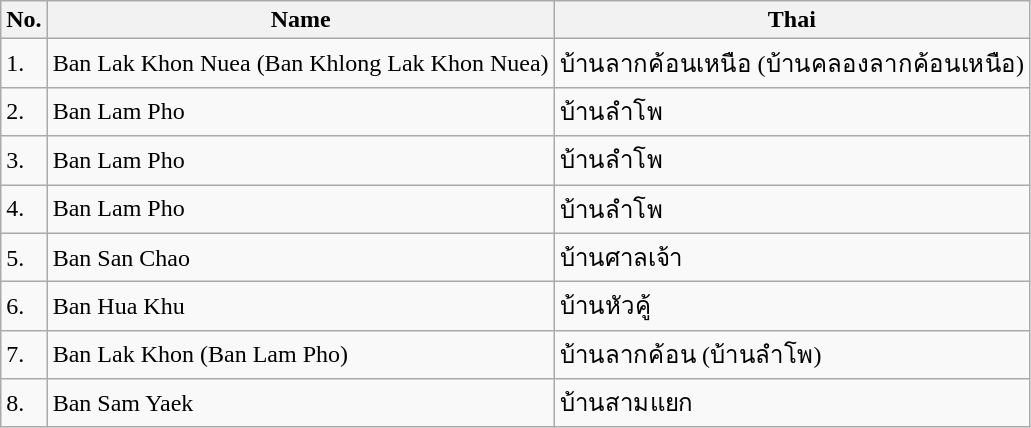<table class="wikitable sortable">
<tr>
<th>No.</th>
<th>Name</th>
<th>Thai</th>
</tr>
<tr>
<td>1.</td>
<td>Ban Lak Khon Nuea (Ban Khlong Lak Khon Nuea)</td>
<td>บ้านลากค้อนเหนือ (บ้านคลองลากค้อนเหนือ)</td>
</tr>
<tr>
<td>2.</td>
<td>Ban Lam Pho</td>
<td>บ้านลำโพ</td>
</tr>
<tr>
<td>3.</td>
<td>Ban Lam Pho</td>
<td>บ้านลำโพ</td>
</tr>
<tr>
<td>4.</td>
<td>Ban Lam Pho</td>
<td>บ้านลำโพ</td>
</tr>
<tr>
<td>5.</td>
<td>Ban San Chao</td>
<td>บ้านศาลเจ้า</td>
</tr>
<tr>
<td>6.</td>
<td>Ban Hua Khu</td>
<td>บ้านหัวคู้</td>
</tr>
<tr>
<td>7.</td>
<td>Ban Lak Khon (Ban Lam Pho)</td>
<td>บ้านลากค้อน (บ้านลำโพ)</td>
</tr>
<tr>
<td>8.</td>
<td>Ban Sam Yaek</td>
<td>บ้านสามแยก</td>
</tr>
</table>
